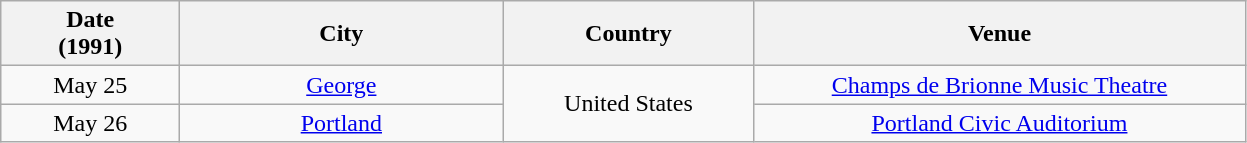<table class="wikitable sortable plainrowheaders" style="text-align:center;">
<tr>
<th scope="col" style="width:7em;">Date<br>(1991)</th>
<th scope="col" style="width:13em;">City</th>
<th scope="col" style="width:10em;">Country</th>
<th scope="col" style="width:20em;">Venue</th>
</tr>
<tr>
<td>May 25</td>
<td><a href='#'>George</a></td>
<td rowspan="2">United States</td>
<td><a href='#'>Champs de Brionne Music Theatre</a></td>
</tr>
<tr>
<td>May 26</td>
<td><a href='#'>Portland</a></td>
<td><a href='#'>Portland Civic Auditorium</a></td>
</tr>
</table>
